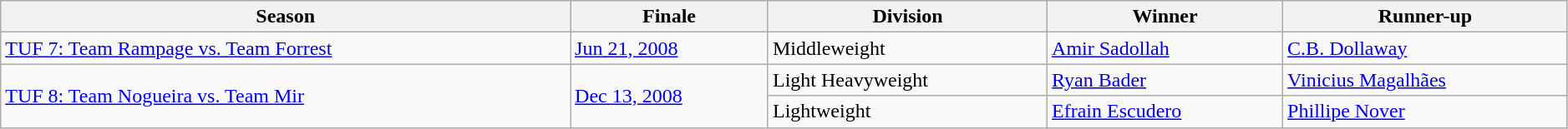<table class="wikitable" style="width:99%;">
<tr>
<th>Season</th>
<th>Finale</th>
<th>Division</th>
<th>Winner</th>
<th>Runner-up</th>
</tr>
<tr>
<td style="text-align:left"><a href='#'>TUF 7: Team Rampage vs. Team Forrest</a></td>
<td><a href='#'>Jun 21, 2008</a></td>
<td>Middleweight</td>
<td><a href='#'>Amir Sadollah</a></td>
<td><a href='#'>C.B. Dollaway</a></td>
</tr>
<tr>
<td rowspan="2" style="text-align:left"><a href='#'>TUF 8: Team Nogueira vs. Team Mir</a></td>
<td rowspan="2"><a href='#'>Dec 13, 2008</a></td>
<td>Light Heavyweight</td>
<td><a href='#'>Ryan Bader</a></td>
<td><a href='#'>Vinicius Magalhães</a></td>
</tr>
<tr>
<td>Lightweight</td>
<td><a href='#'>Efrain Escudero</a></td>
<td><a href='#'>Phillipe Nover</a></td>
</tr>
</table>
